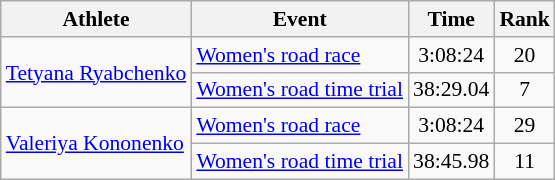<table class="wikitable" style="font-size:90%">
<tr>
<th>Athlete</th>
<th>Event</th>
<th>Time</th>
<th>Rank</th>
</tr>
<tr align=center>
<td align=left rowspan=2><a href='#'>Tetyana Ryabchenko</a></td>
<td align=left><a href='#'>Women's road race</a></td>
<td>3:08:24</td>
<td>20</td>
</tr>
<tr align=center>
<td align=left><a href='#'>Women's road time trial</a></td>
<td>38:29.04</td>
<td>7</td>
</tr>
<tr align=center>
<td align=left rowspan=2><a href='#'>Valeriya Kononenko</a></td>
<td align=left><a href='#'>Women's road race</a></td>
<td>3:08:24</td>
<td>29</td>
</tr>
<tr align=center>
<td align=left><a href='#'>Women's road time trial</a></td>
<td>38:45.98</td>
<td>11</td>
</tr>
</table>
